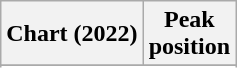<table class="wikitable sortable plainrowheaders" style="text-align:center">
<tr>
<th scope="col">Chart (2022)</th>
<th scope="col">Peak<br>position</th>
</tr>
<tr>
</tr>
<tr>
</tr>
<tr>
</tr>
<tr>
</tr>
<tr>
</tr>
<tr>
</tr>
<tr>
</tr>
<tr>
</tr>
</table>
